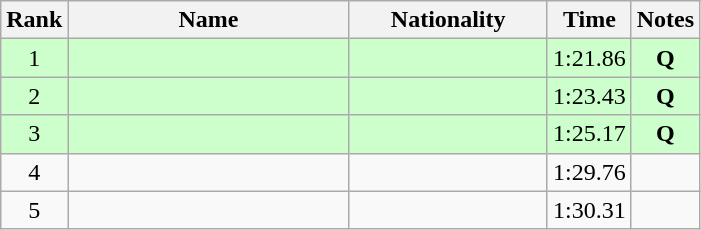<table class="wikitable sortable" style="text-align:center">
<tr>
<th>Rank</th>
<th style="width:180px">Name</th>
<th style="width:125px">Nationality</th>
<th>Time</th>
<th>Notes</th>
</tr>
<tr style="background:#cfc;">
<td>1</td>
<td style="text-align:left;"></td>
<td style="text-align:left;"></td>
<td>1:21.86</td>
<td><strong>Q</strong></td>
</tr>
<tr style="background:#cfc;">
<td>2</td>
<td style="text-align:left;"></td>
<td style="text-align:left;"></td>
<td>1:23.43</td>
<td><strong>Q</strong></td>
</tr>
<tr style="background:#cfc;">
<td>3</td>
<td style="text-align:left;"></td>
<td style="text-align:left;"></td>
<td>1:25.17</td>
<td><strong>Q</strong></td>
</tr>
<tr>
<td>4</td>
<td style="text-align:left;"></td>
<td style="text-align:left;"></td>
<td>1:29.76</td>
<td></td>
</tr>
<tr>
<td>5</td>
<td style="text-align:left;"></td>
<td style="text-align:left;"></td>
<td>1:30.31</td>
<td></td>
</tr>
</table>
